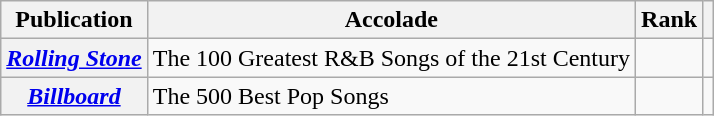<table class="sortable wikitable plainrowheaders">
<tr>
<th scope="col">Publication</th>
<th scope="col">Accolade</th>
<th scope="col">Rank</th>
<th scope="col" class="unsortable"></th>
</tr>
<tr>
<th scope="row"><em><a href='#'>Rolling Stone</a></em></th>
<td>The 100 Greatest R&B Songs of the 21st Century</td>
<td></td>
<td></td>
</tr>
<tr>
<th scope="row"><em><a href='#'>Billboard</a></em></th>
<td>The 500 Best Pop Songs</td>
<td></td>
<td></td>
</tr>
</table>
